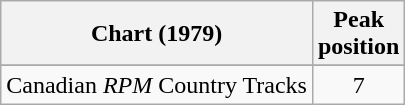<table class="wikitable sortable">
<tr>
<th align="left">Chart (1979)</th>
<th align="center">Peak<br>position</th>
</tr>
<tr>
</tr>
<tr>
<td align="left">Canadian <em>RPM</em> Country Tracks</td>
<td align="center">7</td>
</tr>
</table>
